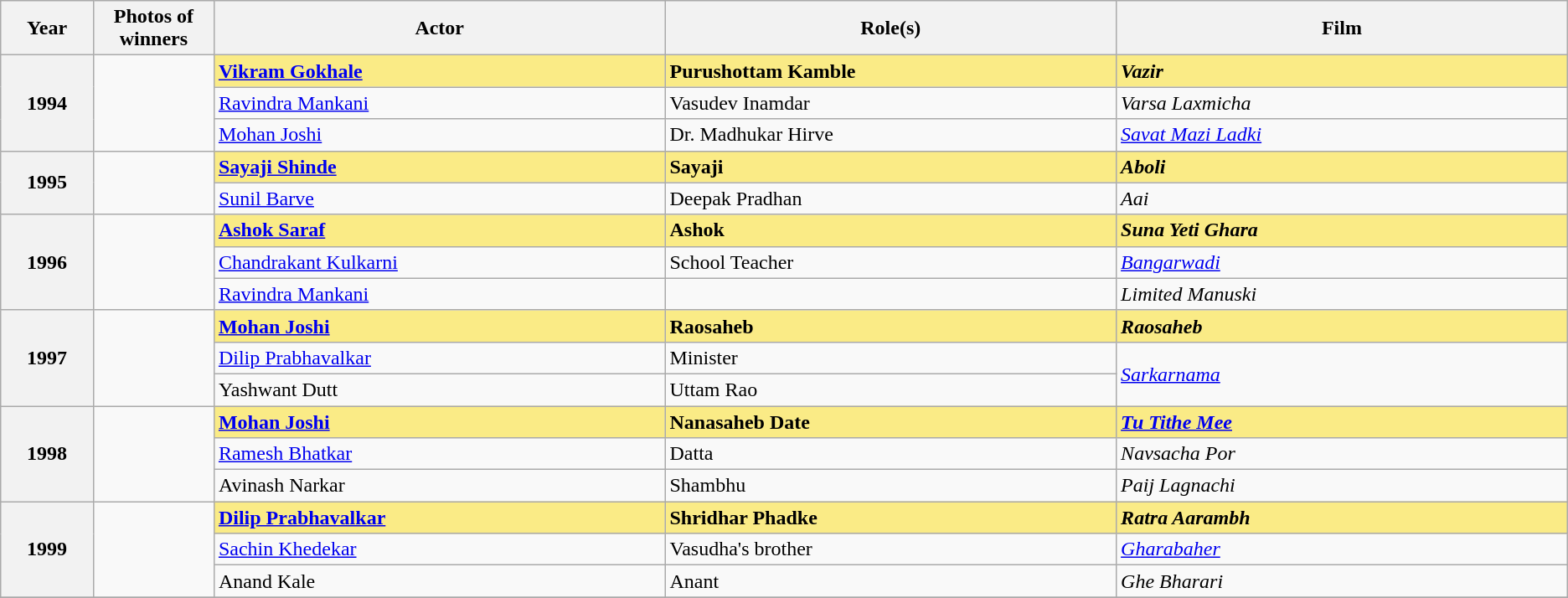<table class="wikitable sortable" style="text-align:left;">
<tr>
<th scope="col" style="width:3%; text-align:center;">Year</th>
<th scope="col" style="width:3%;text-align:center;">Photos of winners</th>
<th scope="col" style="width:15%;text-align:center;">Actor</th>
<th scope="col" style="width:15%;text-align:center;">Role(s)</th>
<th scope="col" style="width:15%;text-align:center;">Film</th>
</tr>
<tr>
<th rowspan="3" scope="row" style="text-align:center">1994</th>
<td rowspan="3" style="text-align:center"></td>
<td style="background:#FAEB86;"><strong><a href='#'>Vikram Gokhale</a></strong> </td>
<td style="background:#FAEB86;"><strong>Purushottam Kamble</strong></td>
<td style="background:#FAEB86;"><strong><em>Vazir</em></strong></td>
</tr>
<tr>
<td><a href='#'>Ravindra Mankani</a></td>
<td>Vasudev Inamdar</td>
<td><em>Varsa Laxmicha</em></td>
</tr>
<tr>
<td><a href='#'>Mohan Joshi</a></td>
<td>Dr. Madhukar Hirve</td>
<td><em><a href='#'>Savat Mazi Ladki</a></em></td>
</tr>
<tr>
<th scope="row" rowspan=2 style="text-align:center">1995</th>
<td rowspan=2 style="text-align:center"></td>
<td style="background:#FAEB86;"><strong><a href='#'>Sayaji Shinde</a></strong> </td>
<td style="background:#FAEB86;"><strong>Sayaji</strong></td>
<td style="background:#FAEB86;"><strong><em>Aboli</em></strong></td>
</tr>
<tr>
<td><a href='#'>Sunil Barve</a></td>
<td>Deepak Pradhan</td>
<td><em>Aai</em></td>
</tr>
<tr>
<th rowspan="3" scope="row" style="text-align:center">1996</th>
<td rowspan="3" style="text-align:center"></td>
<td style="background:#FAEB86;"><strong><a href='#'>Ashok Saraf</a></strong> </td>
<td style="background:#FAEB86;"><strong>Ashok</strong></td>
<td style="background:#FAEB86;"><strong><em>Suna Yeti Ghara</em></strong></td>
</tr>
<tr>
<td><a href='#'>Chandrakant Kulkarni</a></td>
<td>School Teacher</td>
<td><em><a href='#'>Bangarwadi</a></em></td>
</tr>
<tr>
<td><a href='#'>Ravindra Mankani</a></td>
<td></td>
<td><em>Limited Manuski</em></td>
</tr>
<tr>
<th rowspan="3" scope="row" style="text-align:center">1997</th>
<td rowspan="3" style="text-align:center"></td>
<td style="background:#FAEB86;"><strong><a href='#'>Mohan Joshi</a></strong> </td>
<td style="background:#FAEB86;"><strong>Raosaheb</strong></td>
<td style="background:#FAEB86;"><strong><em>Raosaheb</em></strong></td>
</tr>
<tr>
<td><a href='#'>Dilip Prabhavalkar</a></td>
<td>Minister</td>
<td rowspan="2"><em><a href='#'>Sarkarnama</a></em></td>
</tr>
<tr>
<td>Yashwant Dutt</td>
<td>Uttam Rao</td>
</tr>
<tr>
<th rowspan="3" scope="row" style="text-align:center">1998</th>
<td rowspan="3" style="text-align:center"></td>
<td style="background:#FAEB86;"><strong><a href='#'>Mohan Joshi</a></strong> </td>
<td style="background:#FAEB86;"><strong>Nanasaheb Date</strong></td>
<td style="background:#FAEB86;"><strong><em><a href='#'>Tu Tithe Mee</a></em></strong></td>
</tr>
<tr>
<td><a href='#'>Ramesh Bhatkar</a></td>
<td>Datta</td>
<td><em>Navsacha Por</em></td>
</tr>
<tr>
<td>Avinash Narkar</td>
<td>Shambhu</td>
<td><em>Paij Lagnachi</em></td>
</tr>
<tr>
<th rowspan="3" scope="row" style="text-align:center">1999</th>
<td rowspan="3" style="text-align:center"></td>
<td style="background:#FAEB86;"><strong><a href='#'>Dilip Prabhavalkar</a></strong> </td>
<td style="background:#FAEB86;"><strong>Shridhar Phadke</strong></td>
<td style="background:#FAEB86;"><strong><em>Ratra Aarambh</em></strong></td>
</tr>
<tr>
<td><a href='#'>Sachin Khedekar</a></td>
<td>Vasudha's brother</td>
<td><em><a href='#'>Gharabaher</a></em></td>
</tr>
<tr>
<td>Anand Kale</td>
<td>Anant</td>
<td><em>Ghe Bharari</em></td>
</tr>
<tr>
</tr>
</table>
